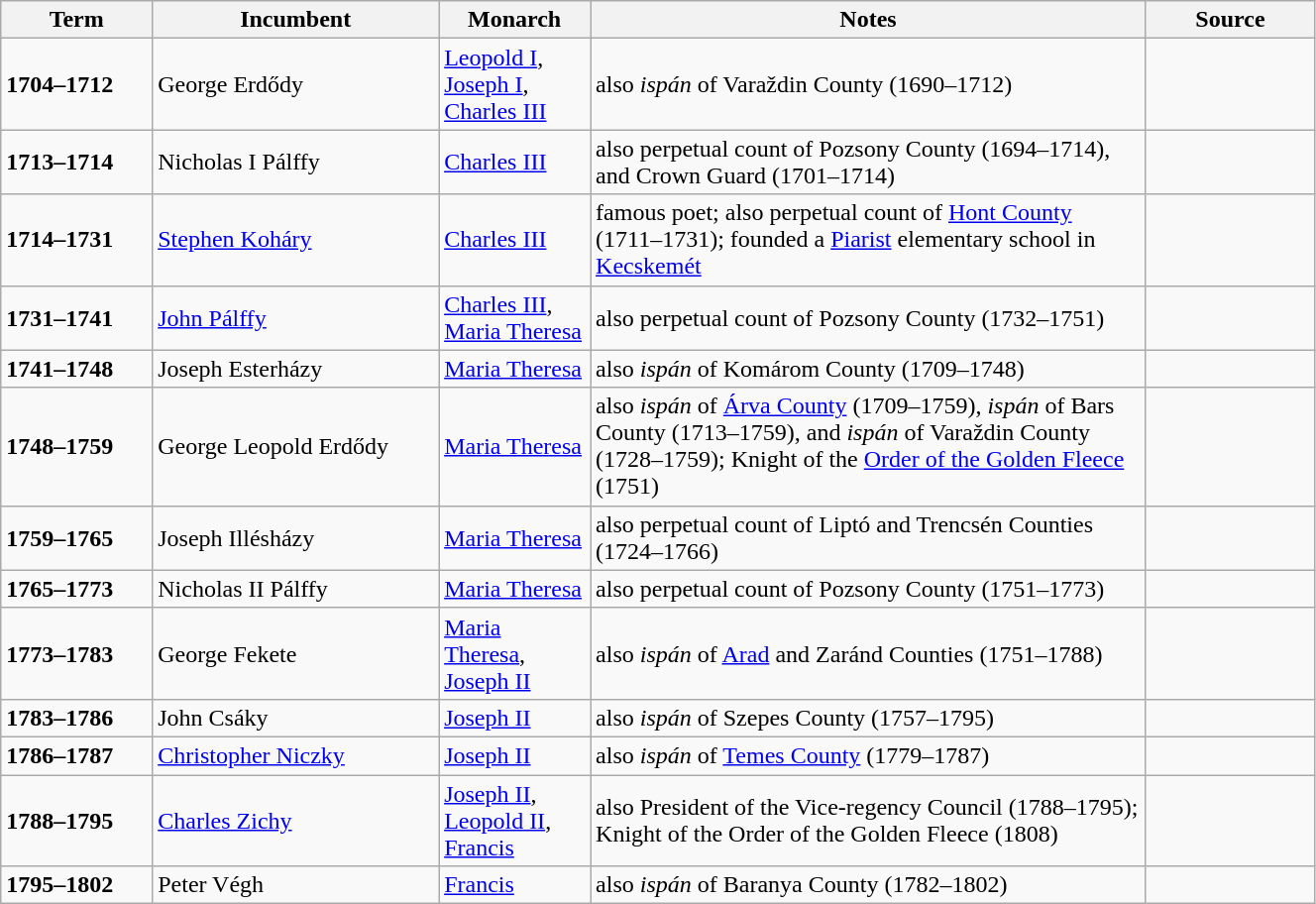<table class="wikitable" style="width: 70%">
<tr>
<th scope="col" width="9%">Term</th>
<th scope="col" width="17%">Incumbent</th>
<th scope="col" width="9%">Monarch</th>
<th scope="col" width="33%">Notes</th>
<th scope="col" width="10%">Source</th>
</tr>
<tr>
<td><strong>1704–1712</strong></td>
<td>George Erdődy</td>
<td><a href='#'>Leopold I</a>,<br><a href='#'>Joseph I</a>,<br><a href='#'>Charles III</a></td>
<td>also <em>ispán</em> of Varaždin County (1690–1712)</td>
<td></td>
</tr>
<tr>
<td><strong>1713–1714</strong></td>
<td>Nicholas I Pálffy</td>
<td><a href='#'>Charles III</a></td>
<td>also perpetual count of Pozsony County (1694–1714), and Crown Guard (1701–1714)</td>
<td></td>
</tr>
<tr>
<td><strong>1714–1731</strong></td>
<td><a href='#'>Stephen Koháry</a></td>
<td><a href='#'>Charles III</a></td>
<td>famous poet; also perpetual count of <a href='#'>Hont County</a> (1711–1731); founded a <a href='#'>Piarist</a> elementary school in <a href='#'>Kecskemét</a></td>
<td></td>
</tr>
<tr>
<td><strong>1731–1741</strong></td>
<td><a href='#'>John Pálffy</a></td>
<td><a href='#'>Charles III</a>,<br><a href='#'>Maria Theresa</a></td>
<td>also perpetual count of Pozsony County (1732–1751)</td>
<td></td>
</tr>
<tr>
<td><strong>1741–1748</strong></td>
<td>Joseph Esterházy</td>
<td><a href='#'>Maria Theresa</a></td>
<td>also <em>ispán</em> of Komárom County (1709–1748)</td>
<td></td>
</tr>
<tr>
<td><strong>1748–1759</strong></td>
<td>George Leopold Erdődy</td>
<td><a href='#'>Maria Theresa</a></td>
<td>also <em>ispán</em> of <a href='#'>Árva County</a> (1709–1759), <em>ispán</em> of Bars County (1713–1759), and <em>ispán</em> of Varaždin County (1728–1759); Knight of the <a href='#'>Order of the Golden Fleece</a> (1751)</td>
<td></td>
</tr>
<tr>
<td><strong>1759–1765</strong></td>
<td>Joseph Illésházy</td>
<td><a href='#'>Maria Theresa</a></td>
<td>also perpetual count of Liptó and Trencsén Counties (1724–1766)</td>
<td></td>
</tr>
<tr>
<td><strong>1765–1773</strong></td>
<td>Nicholas II Pálffy</td>
<td><a href='#'>Maria Theresa</a></td>
<td>also perpetual count of Pozsony County (1751–1773)</td>
<td></td>
</tr>
<tr>
<td><strong>1773–1783</strong></td>
<td>George Fekete</td>
<td><a href='#'>Maria Theresa</a>,<br><a href='#'>Joseph II</a></td>
<td>also <em>ispán</em> of <a href='#'>Arad</a> and Zaránd Counties (1751–1788)</td>
<td></td>
</tr>
<tr>
<td><strong>1783–1786</strong></td>
<td>John Csáky</td>
<td><a href='#'>Joseph II</a></td>
<td>also <em>ispán</em> of Szepes County (1757–1795)</td>
<td></td>
</tr>
<tr>
<td><strong>1786–1787</strong></td>
<td><a href='#'>Christopher Niczky</a></td>
<td><a href='#'>Joseph II</a></td>
<td>also <em>ispán</em> of <a href='#'>Temes County</a> (1779–1787)</td>
<td></td>
</tr>
<tr>
<td><strong>1788–1795</strong></td>
<td><a href='#'>Charles Zichy</a></td>
<td><a href='#'>Joseph II</a>,<br><a href='#'>Leopold II</a>,<br><a href='#'>Francis</a></td>
<td>also President of the Vice-regency Council (1788–1795); Knight of the Order of the Golden Fleece (1808)</td>
<td></td>
</tr>
<tr>
<td><strong>1795–1802</strong></td>
<td>Peter Végh</td>
<td><a href='#'>Francis</a></td>
<td>also <em>ispán</em> of Baranya County (1782–1802)</td>
<td></td>
</tr>
</table>
